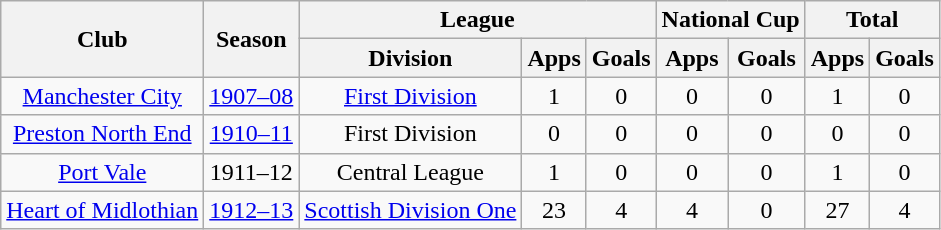<table class="wikitable" style="text-align:center">
<tr>
<th rowspan="2">Club</th>
<th rowspan="2">Season</th>
<th colspan="3">League</th>
<th colspan="2">National Cup</th>
<th colspan="2">Total</th>
</tr>
<tr>
<th>Division</th>
<th>Apps</th>
<th>Goals</th>
<th>Apps</th>
<th>Goals</th>
<th>Apps</th>
<th>Goals</th>
</tr>
<tr>
<td><a href='#'>Manchester City</a></td>
<td><a href='#'>1907–08</a></td>
<td><a href='#'>First Division</a></td>
<td>1</td>
<td>0</td>
<td>0</td>
<td>0</td>
<td>1</td>
<td>0</td>
</tr>
<tr>
<td><a href='#'>Preston North End</a></td>
<td><a href='#'>1910–11</a></td>
<td>First Division</td>
<td>0</td>
<td>0</td>
<td>0</td>
<td>0</td>
<td>0</td>
<td>0</td>
</tr>
<tr>
<td><a href='#'>Port Vale</a></td>
<td>1911–12</td>
<td>Central League</td>
<td>1</td>
<td>0</td>
<td>0</td>
<td>0</td>
<td>1</td>
<td>0</td>
</tr>
<tr>
<td><a href='#'>Heart of Midlothian</a></td>
<td><a href='#'>1912–13</a></td>
<td><a href='#'>Scottish Division One</a></td>
<td>23</td>
<td>4</td>
<td>4</td>
<td>0</td>
<td>27</td>
<td>4</td>
</tr>
</table>
